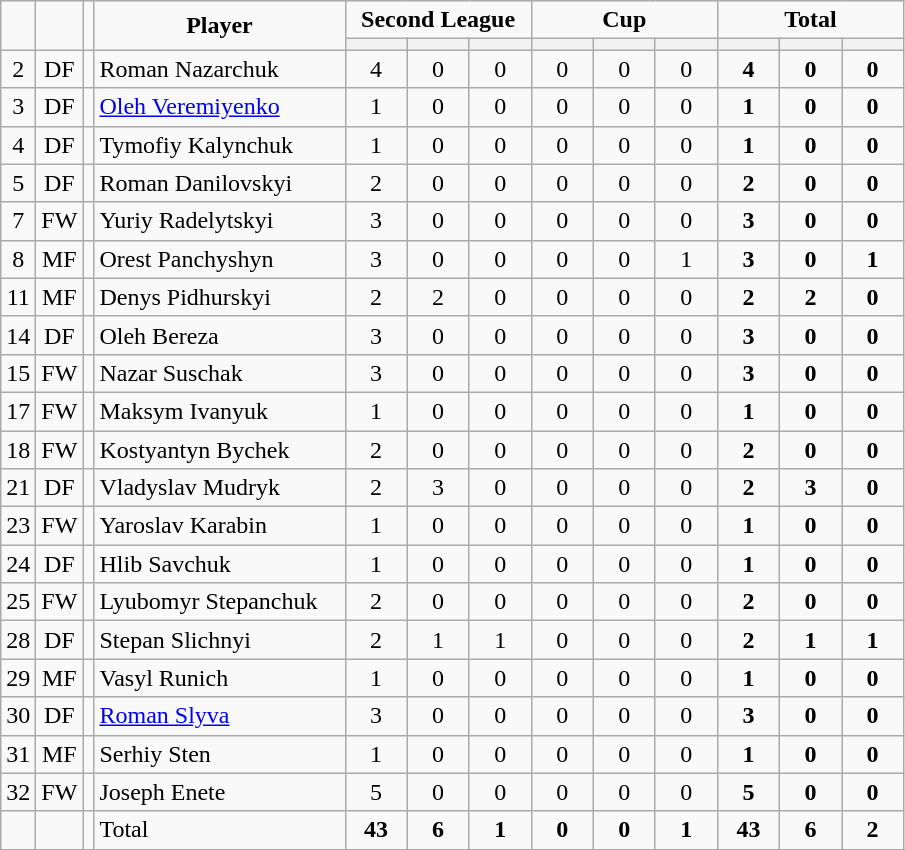<table class="wikitable" style="text-align:center">
<tr>
<td rowspan="2" !width=15><strong></strong></td>
<td rowspan="2" !width=15><strong></strong></td>
<td rowspan="2" !width=15><strong></strong></td>
<td rowspan="2" ! style="width:160px;"><strong>Player</strong></td>
<td colspan="3"><strong>Second League</strong></td>
<td colspan="3"><strong>Cup</strong></td>
<td colspan="3"><strong>Total</strong></td>
</tr>
<tr>
<th width=34; background:#fe9;"></th>
<th width=34; background:#fe9;"></th>
<th width=34; background:#ff8888;"></th>
<th width=34; background:#fe9;"></th>
<th width=34; background:#fe9;"></th>
<th width=34; background:#ff8888;"></th>
<th width=34; background:#fe9;"></th>
<th width=34; background:#fe9;"></th>
<th width=34; background:#ff8888;"></th>
</tr>
<tr>
<td>2</td>
<td>DF</td>
<td></td>
<td align=left>Roman Nazarchuk</td>
<td>4</td>
<td>0</td>
<td>0</td>
<td>0</td>
<td>0</td>
<td>0</td>
<td><strong>4</strong></td>
<td><strong>0</strong></td>
<td><strong>0</strong></td>
</tr>
<tr>
<td>3</td>
<td>DF</td>
<td></td>
<td align=left><a href='#'>Oleh Veremiyenko</a></td>
<td>1</td>
<td>0</td>
<td>0</td>
<td>0</td>
<td>0</td>
<td>0</td>
<td><strong>1</strong></td>
<td><strong>0</strong></td>
<td><strong>0</strong></td>
</tr>
<tr>
<td>4</td>
<td>DF</td>
<td></td>
<td align=left>Tymofiy Kalynchuk</td>
<td>1</td>
<td>0</td>
<td>0</td>
<td>0</td>
<td>0</td>
<td>0</td>
<td><strong>1</strong></td>
<td><strong>0</strong></td>
<td><strong>0</strong></td>
</tr>
<tr>
<td>5</td>
<td>DF</td>
<td></td>
<td align=left>Roman Danilovskyi</td>
<td>2</td>
<td>0</td>
<td>0</td>
<td>0</td>
<td>0</td>
<td>0</td>
<td><strong>2</strong></td>
<td><strong>0</strong></td>
<td><strong>0</strong></td>
</tr>
<tr>
<td>7</td>
<td>FW</td>
<td></td>
<td align=left>Yuriy Radelytskyi</td>
<td>3</td>
<td>0</td>
<td>0</td>
<td>0</td>
<td>0</td>
<td>0</td>
<td><strong>3</strong></td>
<td><strong>0</strong></td>
<td><strong>0</strong></td>
</tr>
<tr>
<td>8</td>
<td>MF</td>
<td></td>
<td align=left>Orest Panchyshyn</td>
<td>3</td>
<td>0</td>
<td>0</td>
<td>0</td>
<td>0</td>
<td>1</td>
<td><strong>3</strong></td>
<td><strong>0</strong></td>
<td><strong>1</strong></td>
</tr>
<tr>
<td>11</td>
<td>MF</td>
<td></td>
<td align=left>Denys Pidhurskyi</td>
<td>2</td>
<td>2</td>
<td>0</td>
<td>0</td>
<td>0</td>
<td>0</td>
<td><strong>2</strong></td>
<td><strong>2</strong></td>
<td><strong>0</strong></td>
</tr>
<tr>
<td>14</td>
<td>DF</td>
<td></td>
<td align=left>Oleh Bereza</td>
<td>3</td>
<td>0</td>
<td>0</td>
<td>0</td>
<td>0</td>
<td>0</td>
<td><strong>3</strong></td>
<td><strong>0</strong></td>
<td><strong>0</strong></td>
</tr>
<tr>
<td>15</td>
<td>FW</td>
<td></td>
<td align=left>Nazar Suschak</td>
<td>3</td>
<td>0</td>
<td>0</td>
<td>0</td>
<td>0</td>
<td>0</td>
<td><strong>3</strong></td>
<td><strong>0</strong></td>
<td><strong>0</strong></td>
</tr>
<tr>
<td>17</td>
<td>FW</td>
<td></td>
<td align=left>Maksym Ivanyuk</td>
<td>1</td>
<td>0</td>
<td>0</td>
<td>0</td>
<td>0</td>
<td>0</td>
<td><strong>1</strong></td>
<td><strong>0</strong></td>
<td><strong>0</strong></td>
</tr>
<tr>
<td>18</td>
<td>FW</td>
<td></td>
<td align=left>Kostyantyn Bychek</td>
<td>2</td>
<td>0</td>
<td>0</td>
<td>0</td>
<td>0</td>
<td>0</td>
<td><strong>2</strong></td>
<td><strong>0</strong></td>
<td><strong>0</strong></td>
</tr>
<tr>
<td>21</td>
<td>DF</td>
<td></td>
<td align=left>Vladyslav Mudryk</td>
<td>2</td>
<td>3</td>
<td>0</td>
<td>0</td>
<td>0</td>
<td>0</td>
<td><strong>2</strong></td>
<td><strong>3</strong></td>
<td><strong>0</strong></td>
</tr>
<tr>
<td>23</td>
<td>FW</td>
<td></td>
<td align=left>Yaroslav Karabin</td>
<td>1</td>
<td>0</td>
<td>0</td>
<td>0</td>
<td>0</td>
<td>0</td>
<td><strong>1</strong></td>
<td><strong>0</strong></td>
<td><strong>0</strong></td>
</tr>
<tr>
<td>24</td>
<td>DF</td>
<td></td>
<td align=left>Hlib Savchuk</td>
<td>1</td>
<td>0</td>
<td>0</td>
<td>0</td>
<td>0</td>
<td>0</td>
<td><strong>1</strong></td>
<td><strong>0</strong></td>
<td><strong>0</strong></td>
</tr>
<tr>
<td>25</td>
<td>FW</td>
<td></td>
<td align=left>Lyubomyr Stepanchuk</td>
<td>2</td>
<td>0</td>
<td>0</td>
<td>0</td>
<td>0</td>
<td>0</td>
<td><strong>2</strong></td>
<td><strong>0</strong></td>
<td><strong>0</strong></td>
</tr>
<tr>
<td>28</td>
<td>DF</td>
<td></td>
<td align=left>Stepan Slichnyi</td>
<td>2</td>
<td>1</td>
<td>1</td>
<td>0</td>
<td>0</td>
<td>0</td>
<td><strong>2</strong></td>
<td><strong>1</strong></td>
<td><strong>1</strong></td>
</tr>
<tr>
<td>29</td>
<td>MF</td>
<td></td>
<td align=left>Vasyl Runich</td>
<td>1</td>
<td>0</td>
<td>0</td>
<td>0</td>
<td>0</td>
<td>0</td>
<td><strong>1</strong></td>
<td><strong>0</strong></td>
<td><strong>0</strong></td>
</tr>
<tr>
<td>30</td>
<td>DF</td>
<td></td>
<td align=left><a href='#'>Roman Slyva</a></td>
<td>3</td>
<td>0</td>
<td>0</td>
<td>0</td>
<td>0</td>
<td>0</td>
<td><strong>3</strong></td>
<td><strong>0</strong></td>
<td><strong>0</strong></td>
</tr>
<tr>
<td>31</td>
<td>MF</td>
<td></td>
<td align=left>Serhiy Sten</td>
<td>1</td>
<td>0</td>
<td>0</td>
<td>0</td>
<td>0</td>
<td>0</td>
<td><strong>1</strong></td>
<td><strong>0</strong></td>
<td><strong>0</strong></td>
</tr>
<tr>
<td>32</td>
<td>FW</td>
<td></td>
<td align=left>Joseph Enete</td>
<td>5</td>
<td>0</td>
<td>0</td>
<td>0</td>
<td>0</td>
<td>0</td>
<td><strong>5</strong></td>
<td><strong>0</strong></td>
<td><strong>0</strong></td>
</tr>
<tr>
<td></td>
<td></td>
<td></td>
<td align=left>Total</td>
<td><strong>43</strong></td>
<td><strong>6</strong></td>
<td><strong>1</strong></td>
<td><strong>0</strong></td>
<td><strong>0</strong></td>
<td><strong>1</strong></td>
<td><strong>43</strong></td>
<td><strong>6</strong></td>
<td><strong>2</strong></td>
</tr>
<tr>
</tr>
</table>
